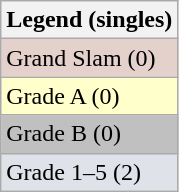<table class=wikitable>
<tr>
<th>Legend (singles)</th>
</tr>
<tr style="background:#e5d1cb;">
<td>Grand Slam (0)</td>
</tr>
<tr style="background:#ffc;">
<td>Grade A (0)</td>
</tr>
<tr style="background:silver;">
<td>Grade B (0)</td>
</tr>
<tr style="background:#dfe2e9;">
<td>Grade 1–5 (2)</td>
</tr>
</table>
